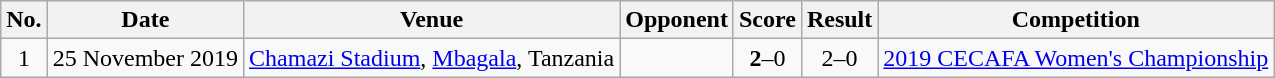<table class="wikitable">
<tr>
<th>No.</th>
<th>Date</th>
<th>Venue</th>
<th>Opponent</th>
<th>Score</th>
<th>Result</th>
<th>Competition</th>
</tr>
<tr>
<td style="text-align:center;">1</td>
<td>25 November 2019</td>
<td><a href='#'>Chamazi Stadium</a>, <a href='#'>Mbagala</a>, Tanzania</td>
<td></td>
<td style="text-align:center;"><strong>2</strong>–0</td>
<td style="text-align:center;">2–0</td>
<td><a href='#'>2019 CECAFA Women's Championship</a></td>
</tr>
</table>
